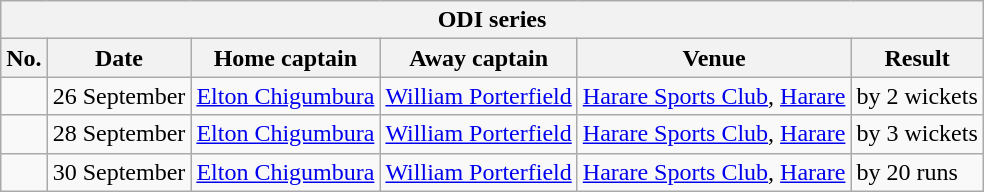<table class="wikitable">
<tr>
<th colspan="6">ODI series</th>
</tr>
<tr>
<th>No.</th>
<th>Date</th>
<th>Home captain</th>
<th>Away captain</th>
<th>Venue</th>
<th>Result</th>
</tr>
<tr>
<td></td>
<td>26 September</td>
<td><a href='#'>Elton Chigumbura</a></td>
<td><a href='#'>William Porterfield</a></td>
<td><a href='#'>Harare Sports Club</a>, <a href='#'>Harare</a></td>
<td> by 2 wickets</td>
</tr>
<tr>
<td></td>
<td>28 September</td>
<td><a href='#'>Elton Chigumbura</a></td>
<td><a href='#'>William Porterfield</a></td>
<td><a href='#'>Harare Sports Club</a>, <a href='#'>Harare</a></td>
<td> by 3 wickets</td>
</tr>
<tr>
<td></td>
<td>30 September</td>
<td><a href='#'>Elton Chigumbura</a></td>
<td><a href='#'>William Porterfield</a></td>
<td><a href='#'>Harare Sports Club</a>, <a href='#'>Harare</a></td>
<td> by 20 runs</td>
</tr>
</table>
